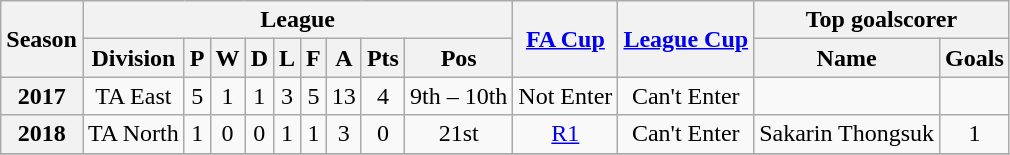<table class="wikitable" style="text-align: center">
<tr>
<th rowspan=2>Season</th>
<th colspan=9>League</th>
<th rowspan=2><a href='#'>FA Cup</a></th>
<th rowspan=2><a href='#'>League Cup</a></th>
<th colspan=2>Top goalscorer</th>
</tr>
<tr>
<th>Division</th>
<th>P</th>
<th>W</th>
<th>D</th>
<th>L</th>
<th>F</th>
<th>A</th>
<th>Pts</th>
<th>Pos</th>
<th>Name</th>
<th>Goals</th>
</tr>
<tr>
<th>2017</th>
<td>TA East</td>
<td>5</td>
<td>1</td>
<td>1</td>
<td>3</td>
<td>5</td>
<td>13</td>
<td>4</td>
<td>9th – 10th</td>
<td>Not Enter</td>
<td>Can't Enter</td>
<td></td>
<td></td>
</tr>
<tr>
<th>2018</th>
<td>TA North</td>
<td>1</td>
<td>0</td>
<td>0</td>
<td>1</td>
<td>1</td>
<td>3</td>
<td>0</td>
<td>21st</td>
<td><a href='#'>R1</a></td>
<td>Can't Enter</td>
<td>Sakarin Thongsuk</td>
<td>1</td>
</tr>
<tr>
</tr>
</table>
